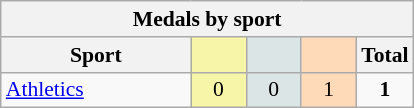<table class="wikitable" style="font-size:90%; text-align:center;">
<tr>
<th colspan="5">Medals by sport</th>
</tr>
<tr>
<th width="120">Sport</th>
<th scope="col" width="30" style="background:#F7F6A8;"></th>
<th scope="col" width="30" style="background:#DCE5E5;"></th>
<th scope="col" width="30" style="background:#FFDAB9;"></th>
<th width="30">Total</th>
</tr>
<tr>
<td align="left"><a href='#'>Athletics</a></td>
<td style="background:#F7F6A8;">0</td>
<td style="background:#DCE5E5;">0</td>
<td style="background:#FFDAB9;">1</td>
<td><strong>1</strong></td>
</tr>
</table>
